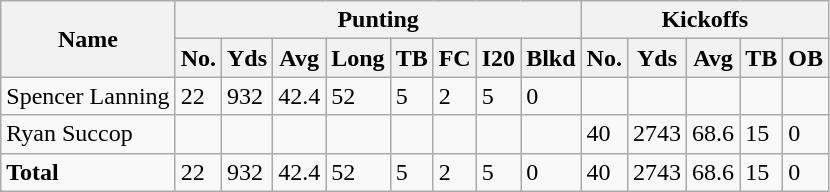<table class="wikitable" style="white-space:nowrap;">
<tr>
<th rowspan="2">Name</th>
<th colspan="8">Punting</th>
<th colspan="5">Kickoffs</th>
</tr>
<tr>
<th>No.</th>
<th>Yds</th>
<th>Avg</th>
<th>Long</th>
<th>TB</th>
<th>FC</th>
<th>I20</th>
<th>Blkd</th>
<th>No.</th>
<th>Yds</th>
<th>Avg</th>
<th>TB</th>
<th>OB</th>
</tr>
<tr>
<td>Spencer Lanning</td>
<td>22</td>
<td>932</td>
<td>42.4</td>
<td>52</td>
<td>5</td>
<td>2</td>
<td>5</td>
<td>0</td>
<td></td>
<td></td>
<td></td>
<td></td>
<td></td>
</tr>
<tr>
<td>Ryan Succop</td>
<td></td>
<td></td>
<td></td>
<td></td>
<td></td>
<td></td>
<td></td>
<td></td>
<td>40</td>
<td>2743</td>
<td>68.6</td>
<td>15</td>
<td>0</td>
</tr>
<tr>
<td><strong>Total</strong></td>
<td>22</td>
<td>932</td>
<td>42.4</td>
<td>52</td>
<td>5</td>
<td>2</td>
<td>5</td>
<td>0</td>
<td>40</td>
<td>2743</td>
<td>68.6</td>
<td>15</td>
<td>0</td>
</tr>
</table>
